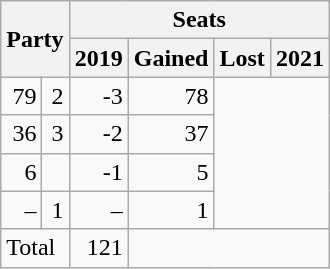<table class="wikitable" style="text-align:right;">
<tr>
<th colspan="2" rowspan="2">Party</th>
<th colspan="4">Seats</th>
</tr>
<tr>
<th>2019</th>
<th>Gained</th>
<th>Lost</th>
<th>2021</th>
</tr>
<tr>
<td>79</td>
<td>2</td>
<td>-3</td>
<td>78</td>
</tr>
<tr>
<td>36</td>
<td>3</td>
<td>-2</td>
<td>37</td>
</tr>
<tr>
<td>6</td>
<td></td>
<td>-1</td>
<td>5</td>
</tr>
<tr>
<td>–</td>
<td>1</td>
<td>–</td>
<td>1</td>
</tr>
<tr>
<td colspan="2" style="text-align: left;">Total</td>
<td>121</td>
<td colspan="6"></td>
</tr>
</table>
